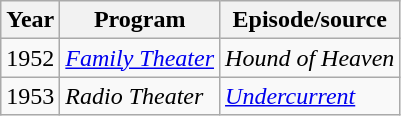<table class="wikitable sortable">
<tr>
<th>Year</th>
<th>Program</th>
<th>Episode/source</th>
</tr>
<tr>
<td>1952</td>
<td><em><a href='#'>Family Theater</a></em></td>
<td><em>Hound of Heaven</em></td>
</tr>
<tr>
<td>1953</td>
<td><em>Radio Theater</em></td>
<td><em><a href='#'>Undercurrent</a></em></td>
</tr>
</table>
